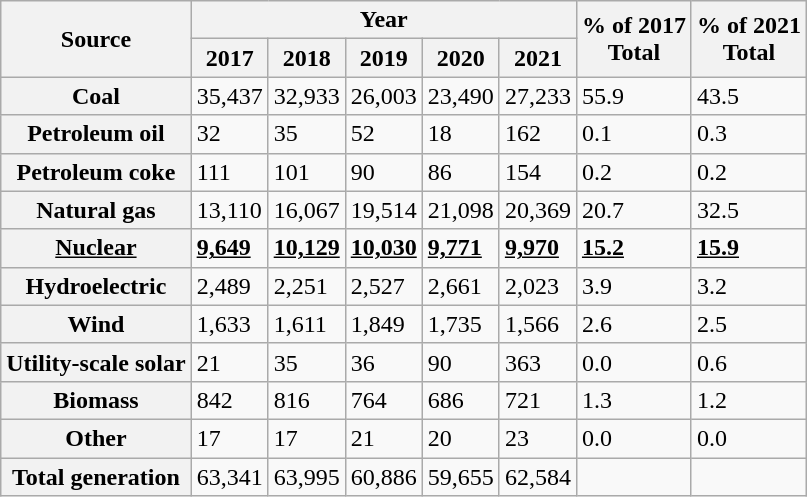<table class="wikitable">
<tr>
<th rowspan="2">Source</th>
<th colspan="5">Year</th>
<th rowspan="2">% of 2017<br>Total</th>
<th rowspan="2">% of 2021<br>Total</th>
</tr>
<tr>
<th>2017</th>
<th>2018</th>
<th>2019</th>
<th>2020</th>
<th>2021</th>
</tr>
<tr>
<th>Coal</th>
<td>35,437</td>
<td>32,933</td>
<td>26,003</td>
<td>23,490</td>
<td>27,233</td>
<td>55.9</td>
<td>43.5</td>
</tr>
<tr>
<th>Petroleum oil</th>
<td>32</td>
<td>35</td>
<td>52</td>
<td>18</td>
<td>162</td>
<td>0.1</td>
<td>0.3</td>
</tr>
<tr>
<th>Petroleum coke</th>
<td>111</td>
<td>101</td>
<td>90</td>
<td>86</td>
<td>154</td>
<td>0.2</td>
<td>0.2</td>
</tr>
<tr>
<th>Natural gas</th>
<td>13,110</td>
<td>16,067</td>
<td>19,514</td>
<td>21,098</td>
<td>20,369</td>
<td>20.7</td>
<td>32.5</td>
</tr>
<tr>
<th><u>Nuclear</u></th>
<td><u><strong>9,649</strong></u></td>
<td><u><strong>10,129</strong></u></td>
<td><u><strong>10,030</strong></u></td>
<td><u><strong>9,771</strong></u></td>
<td><u><strong>9,970</strong></u></td>
<td><u><strong>15.2</strong></u></td>
<td><u><strong>15.9</strong></u></td>
</tr>
<tr>
<th>Hydroelectric</th>
<td>2,489</td>
<td>2,251</td>
<td>2,527</td>
<td>2,661</td>
<td>2,023</td>
<td>3.9</td>
<td>3.2</td>
</tr>
<tr>
<th>Wind</th>
<td>1,633</td>
<td>1,611</td>
<td>1,849</td>
<td>1,735</td>
<td>1,566</td>
<td>2.6</td>
<td>2.5</td>
</tr>
<tr>
<th>Utility-scale solar</th>
<td>21</td>
<td>35</td>
<td>36</td>
<td>90</td>
<td>363</td>
<td>0.0</td>
<td>0.6</td>
</tr>
<tr>
<th>Biomass</th>
<td>842</td>
<td>816</td>
<td>764</td>
<td>686</td>
<td>721</td>
<td>1.3</td>
<td>1.2</td>
</tr>
<tr>
<th>Other</th>
<td>17</td>
<td>17</td>
<td>21</td>
<td>20</td>
<td>23</td>
<td>0.0</td>
<td>0.0</td>
</tr>
<tr>
<th>Total generation</th>
<td>63,341</td>
<td>63,995</td>
<td>60,886</td>
<td>59,655</td>
<td>62,584</td>
<td></td>
<td></td>
</tr>
</table>
